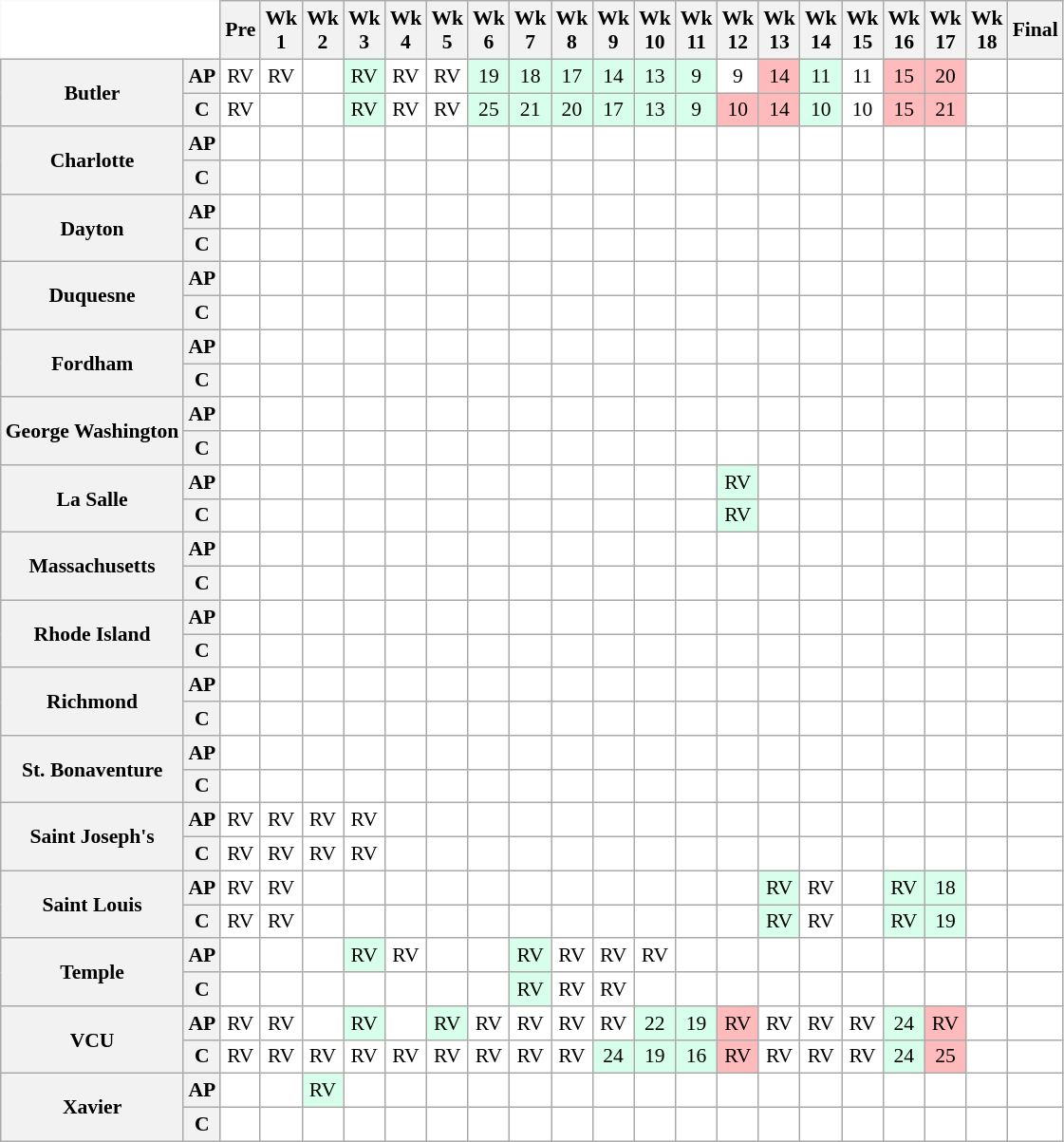<table class="wikitable" style="white-space:nowrap;font-size:90%;">
<tr>
<th colspan=2 style="background:white; border-top-style:hidden; border-left-style:hidden;"> </th>
<th>Pre</th>
<th>Wk<br>1</th>
<th>Wk<br>2</th>
<th>Wk<br>3</th>
<th>Wk<br>4</th>
<th>Wk<br>5</th>
<th>Wk<br>6</th>
<th>Wk<br>7</th>
<th>Wk<br>8</th>
<th>Wk<br>9</th>
<th>Wk<br>10</th>
<th>Wk<br>11</th>
<th>Wk<br>12</th>
<th>Wk<br>13</th>
<th>Wk<br>14</th>
<th>Wk<br>15</th>
<th>Wk<br>16</th>
<th>Wk<br>17</th>
<th>Wk<br>18</th>
<th>Final</th>
</tr>
<tr style="text-align:center;">
<th rowspan=2>Butler</th>
<th>AP</th>
<td style="background:#FFF;">RV</td>
<td style="background:#FFF;">RV</td>
<td style="background:#FFF;"></td>
<td style="background:#D8FFEB;">RV</td>
<td style="background:#FFF;">RV</td>
<td style="background:#FFF;">RV</td>
<td style="background:#D8FFEB;">19</td>
<td style="background:#D8FFEB;">18</td>
<td style="background:#D8FFEB;">17</td>
<td style="background:#D8FFEB;">14</td>
<td style="background:#D8FFEB;">13</td>
<td style="background:#D8FFEB;">9</td>
<td style="background:#FFF;">9</td>
<td style="background:#FFBBBB;">14</td>
<td style="background:#D8FFEB;">11</td>
<td style="background:#FFF;">11</td>
<td style="background:#FFBBBB;">15</td>
<td style="background:#FFBBBB;">20</td>
<td style="background:#FFF;"></td>
<td style="background:#FFF;"></td>
</tr>
<tr style="text-align:center;">
<th>C</th>
<td style="background:#FFF;">RV</td>
<td style="background:#FFF;"></td>
<td style="background:#FFF;"></td>
<td style="background:#D8FFEB;">RV</td>
<td style="background:#FFF;">RV</td>
<td style="background:#FFF;">RV</td>
<td style="background:#D8FFEB;">25</td>
<td style="background:#D8FFEB;">21</td>
<td style="background:#D8FFEB;">20</td>
<td style="background:#D8FFEB;">17</td>
<td style="background:#D8FFEB;">13</td>
<td style="background:#D8FFEB;">9</td>
<td style="background:#FFBBBB;">10</td>
<td style="background:#FFBBBB;">14</td>
<td style="background:#D8FFEB;">10</td>
<td style="background:#FFF;">10</td>
<td style="background:#FFBBBB;">15</td>
<td style="background:#FFBBBB;">21</td>
<td style="background:#FFF;"></td>
<td style="background:#FFF;"></td>
</tr>
<tr style="text-align:center;">
<th rowspan=2>Charlotte</th>
<th>AP</th>
<td style="background:#FFF;"></td>
<td style="background:#FFF;"></td>
<td style="background:#FFF;"></td>
<td style="background:#FFF;"></td>
<td style="background:#FFF;"></td>
<td style="background:#FFF;"></td>
<td style="background:#FFF;"></td>
<td style="background:#FFF;"></td>
<td style="background:#FFF;"></td>
<td style="background:#FFF;"></td>
<td style="background:#FFF;"></td>
<td style="background:#FFF;"></td>
<td style="background:#FFF;"></td>
<td style="background:#FFF;"></td>
<td style="background:#FFF;"></td>
<td style="background:#FFF;"></td>
<td style="background:#FFF;"></td>
<td style="background:#FFF;"></td>
<td style="background:#FFF;"></td>
<td style="background:#FFF;"></td>
</tr>
<tr style="text-align:center;">
<th>C</th>
<td style="background:#FFF;"></td>
<td style="background:#FFF;"></td>
<td style="background:#FFF;"></td>
<td style="background:#FFF;"></td>
<td style="background:#FFF;"></td>
<td style="background:#FFF;"></td>
<td style="background:#FFF;"></td>
<td style="background:#FFF;"></td>
<td style="background:#FFF;"></td>
<td style="background:#FFF;"></td>
<td style="background:#FFF;"></td>
<td style="background:#FFF;"></td>
<td style="background:#FFF;"></td>
<td style="background:#FFF;"></td>
<td style="background:#FFF;"></td>
<td style="background:#FFF;"></td>
<td style="background:#FFF;"></td>
<td style="background:#FFF;"></td>
<td style="background:#FFF;"></td>
<td style="background:#FFF;"></td>
</tr>
<tr style="text-align:center;">
<th rowspan=2>Dayton</th>
<th>AP</th>
<td style="background:#FFF;"></td>
<td style="background:#FFF;"></td>
<td style="background:#FFF;"></td>
<td style="background:#FFF;"></td>
<td style="background:#FFF;"></td>
<td style="background:#FFF;"></td>
<td style="background:#FFF;"></td>
<td style="background:#FFF;"></td>
<td style="background:#FFF;"></td>
<td style="background:#FFF;"></td>
<td style="background:#FFF;"></td>
<td style="background:#FFF;"></td>
<td style="background:#FFF;"></td>
<td style="background:#FFF;"></td>
<td style="background:#FFF;"></td>
<td style="background:#FFF;"></td>
<td style="background:#FFF;"></td>
<td style="background:#FFF;"></td>
<td style="background:#FFF;"></td>
<td style="background:#FFF;"></td>
</tr>
<tr style="text-align:center;">
<th>C</th>
<td style="background:#FFF;"></td>
<td style="background:#FFF;"></td>
<td style="background:#FFF;"></td>
<td style="background:#FFF;"></td>
<td style="background:#FFF;"></td>
<td style="background:#FFF;"></td>
<td style="background:#FFF;"></td>
<td style="background:#FFF;"></td>
<td style="background:#FFF;"></td>
<td style="background:#FFF;"></td>
<td style="background:#FFF;"></td>
<td style="background:#FFF;"></td>
<td style="background:#FFF;"></td>
<td style="background:#FFF;"></td>
<td style="background:#FFF;"></td>
<td style="background:#FFF;"></td>
<td style="background:#FFF;"></td>
<td style="background:#FFF;"></td>
<td style="background:#FFF;"></td>
<td style="background:#FFF;"></td>
</tr>
<tr style="text-align:center;">
<th rowspan=2>Duquesne</th>
<th>AP</th>
<td style="background:#FFF;"></td>
<td style="background:#FFF;"></td>
<td style="background:#FFF;"></td>
<td style="background:#FFF;"></td>
<td style="background:#FFF;"></td>
<td style="background:#FFF;"></td>
<td style="background:#FFF;"></td>
<td style="background:#FFF;"></td>
<td style="background:#FFF;"></td>
<td style="background:#FFF;"></td>
<td style="background:#FFF;"></td>
<td style="background:#FFF;"></td>
<td style="background:#FFF;"></td>
<td style="background:#FFF;"></td>
<td style="background:#FFF;"></td>
<td style="background:#FFF;"></td>
<td style="background:#FFF;"></td>
<td style="background:#FFF;"></td>
<td style="background:#FFF;"></td>
<td style="background:#FFF;"></td>
</tr>
<tr style="text-align:center;">
<th>C</th>
<td style="background:#FFF;"></td>
<td style="background:#FFF;"></td>
<td style="background:#FFF;"></td>
<td style="background:#FFF;"></td>
<td style="background:#FFF;"></td>
<td style="background:#FFF;"></td>
<td style="background:#FFF;"></td>
<td style="background:#FFF;"></td>
<td style="background:#FFF;"></td>
<td style="background:#FFF;"></td>
<td style="background:#FFF;"></td>
<td style="background:#FFF;"></td>
<td style="background:#FFF;"></td>
<td style="background:#FFF;"></td>
<td style="background:#FFF;"></td>
<td style="background:#FFF;"></td>
<td style="background:#FFF;"></td>
<td style="background:#FFF;"></td>
<td style="background:#FFF;"></td>
<td style="background:#FFF;"></td>
</tr>
<tr style="text-align:center;">
<th rowspan=2>Fordham</th>
<th>AP</th>
<td style="background:#FFF;"></td>
<td style="background:#FFF;"></td>
<td style="background:#FFF;"></td>
<td style="background:#FFF;"></td>
<td style="background:#FFF;"></td>
<td style="background:#FFF;"></td>
<td style="background:#FFF;"></td>
<td style="background:#FFF;"></td>
<td style="background:#FFF;"></td>
<td style="background:#FFF;"></td>
<td style="background:#FFF;"></td>
<td style="background:#FFF;"></td>
<td style="background:#FFF;"></td>
<td style="background:#FFF;"></td>
<td style="background:#FFF;"></td>
<td style="background:#FFF;"></td>
<td style="background:#FFF;"></td>
<td style="background:#FFF;"></td>
<td style="background:#FFF;"></td>
<td style="background:#FFF;"></td>
</tr>
<tr style="text-align:center;">
<th>C</th>
<td style="background:#FFF;"></td>
<td style="background:#FFF;"></td>
<td style="background:#FFF;"></td>
<td style="background:#FFF;"></td>
<td style="background:#FFF;"></td>
<td style="background:#FFF;"></td>
<td style="background:#FFF;"></td>
<td style="background:#FFF;"></td>
<td style="background:#FFF;"></td>
<td style="background:#FFF;"></td>
<td style="background:#FFF;"></td>
<td style="background:#FFF;"></td>
<td style="background:#FFF;"></td>
<td style="background:#FFF;"></td>
<td style="background:#FFF;"></td>
<td style="background:#FFF;"></td>
<td style="background:#FFF;"></td>
<td style="background:#FFF;"></td>
<td style="background:#FFF;"></td>
<td style="background:#FFF;"></td>
</tr>
<tr style="text-align:center;">
<th rowspan=2>George Washington</th>
<th>AP</th>
<td style="background:#FFF;"></td>
<td style="background:#FFF;"></td>
<td style="background:#FFF;"></td>
<td style="background:#FFF;"></td>
<td style="background:#FFF;"></td>
<td style="background:#FFF;"></td>
<td style="background:#FFF;"></td>
<td style="background:#FFF;"></td>
<td style="background:#FFF;"></td>
<td style="background:#FFF;"></td>
<td style="background:#FFF;"></td>
<td style="background:#FFF;"></td>
<td style="background:#FFF;"></td>
<td style="background:#FFF;"></td>
<td style="background:#FFF;"></td>
<td style="background:#FFF;"></td>
<td style="background:#FFF;"></td>
<td style="background:#FFF;"></td>
<td style="background:#FFF;"></td>
<td style="background:#FFF;"></td>
</tr>
<tr style="text-align:center;">
<th>C</th>
<td style="background:#FFF;"></td>
<td style="background:#FFF;"></td>
<td style="background:#FFF;"></td>
<td style="background:#FFF;"></td>
<td style="background:#FFF;"></td>
<td style="background:#FFF;"></td>
<td style="background:#FFF;"></td>
<td style="background:#FFF;"></td>
<td style="background:#FFF;"></td>
<td style="background:#FFF;"></td>
<td style="background:#FFF;"></td>
<td style="background:#FFF;"></td>
<td style="background:#FFF;"></td>
<td style="background:#FFF;"></td>
<td style="background:#FFF;"></td>
<td style="background:#FFF;"></td>
<td style="background:#FFF;"></td>
<td style="background:#FFF;"></td>
<td style="background:#FFF;"></td>
<td style="background:#FFF;"></td>
</tr>
<tr style="text-align:center;">
<th rowspan=2>La Salle</th>
<th>AP</th>
<td style="background:#FFF;"></td>
<td style="background:#FFF;"></td>
<td style="background:#FFF;"></td>
<td style="background:#FFF;"></td>
<td style="background:#FFF;"></td>
<td style="background:#FFF;"></td>
<td style="background:#FFF;"></td>
<td style="background:#FFF;"></td>
<td style="background:#FFF;"></td>
<td style="background:#FFF;"></td>
<td style="background:#FFF;"></td>
<td style="background:#FFF;"></td>
<td style="background:#D8FFEB;">RV</td>
<td style="background:#FFF;"></td>
<td style="background:#FFF;"></td>
<td style="background:#FFF;"></td>
<td style="background:#FFF;"></td>
<td style="background:#FFF;"></td>
<td style="background:#FFF;"></td>
<td style="background:#FFF;"></td>
</tr>
<tr style="text-align:center;">
<th>C</th>
<td style="background:#FFF;"></td>
<td style="background:#FFF;"></td>
<td style="background:#FFF;"></td>
<td style="background:#FFF;"></td>
<td style="background:#FFF;"></td>
<td style="background:#FFF;"></td>
<td style="background:#FFF;"></td>
<td style="background:#FFF;"></td>
<td style="background:#FFF;"></td>
<td style="background:#FFF;"></td>
<td style="background:#FFF;"></td>
<td style="background:#FFF;"></td>
<td style="background:#D8FFEB;">RV</td>
<td style="background:#FFF;"></td>
<td style="background:#FFF;"></td>
<td style="background:#FFF;"></td>
<td style="background:#FFF;"></td>
<td style="background:#FFF;"></td>
<td style="background:#FFF;"></td>
<td style="background:#FFF;"></td>
</tr>
<tr style="text-align:center;">
<th rowspan=2>Massachusetts</th>
<th>AP</th>
<td style="background:#FFF;"></td>
<td style="background:#FFF;"></td>
<td style="background:#FFF;"></td>
<td style="background:#FFF;"></td>
<td style="background:#FFF;"></td>
<td style="background:#FFF;"></td>
<td style="background:#FFF;"></td>
<td style="background:#FFF;"></td>
<td style="background:#FFF;"></td>
<td style="background:#FFF;"></td>
<td style="background:#FFF;"></td>
<td style="background:#FFF;"></td>
<td style="background:#FFF;"></td>
<td style="background:#FFF;"></td>
<td style="background:#FFF;"></td>
<td style="background:#FFF;"></td>
<td style="background:#FFF;"></td>
<td style="background:#FFF;"></td>
<td style="background:#FFF;"></td>
<td style="background:#FFF;"></td>
</tr>
<tr style="text-align:center;">
<th>C</th>
<td style="background:#FFF;"></td>
<td style="background:#FFF;"></td>
<td style="background:#FFF;"></td>
<td style="background:#FFF;"></td>
<td style="background:#FFF;"></td>
<td style="background:#FFF;"></td>
<td style="background:#FFF;"></td>
<td style="background:#FFF;"></td>
<td style="background:#FFF;"></td>
<td style="background:#FFF;"></td>
<td style="background:#FFF;"></td>
<td style="background:#FFF;"></td>
<td style="background:#FFF;"></td>
<td style="background:#FFF;"></td>
<td style="background:#FFF;"></td>
<td style="background:#FFF;"></td>
<td style="background:#FFF;"></td>
<td style="background:#FFF;"></td>
<td style="background:#FFF;"></td>
<td style="background:#FFF;"></td>
</tr>
<tr style="text-align:center;">
<th rowspan=2>Rhode Island</th>
<th>AP</th>
<td style="background:#FFF;"></td>
<td style="background:#FFF;"></td>
<td style="background:#FFF;"></td>
<td style="background:#FFF;"></td>
<td style="background:#FFF;"></td>
<td style="background:#FFF;"></td>
<td style="background:#FFF;"></td>
<td style="background:#FFF;"></td>
<td style="background:#FFF;"></td>
<td style="background:#FFF;"></td>
<td style="background:#FFF;"></td>
<td style="background:#FFF;"></td>
<td style="background:#FFF;"></td>
<td style="background:#FFF;"></td>
<td style="background:#FFF;"></td>
<td style="background:#FFF;"></td>
<td style="background:#FFF;"></td>
<td style="background:#FFF;"></td>
<td style="background:#FFF;"></td>
<td style="background:#FFF;"></td>
</tr>
<tr style="text-align:center;">
<th>C</th>
<td style="background:#FFF;"></td>
<td style="background:#FFF;"></td>
<td style="background:#FFF;"></td>
<td style="background:#FFF;"></td>
<td style="background:#FFF;"></td>
<td style="background:#FFF;"></td>
<td style="background:#FFF;"></td>
<td style="background:#FFF;"></td>
<td style="background:#FFF;"></td>
<td style="background:#FFF;"></td>
<td style="background:#FFF;"></td>
<td style="background:#FFF;"></td>
<td style="background:#FFF;"></td>
<td style="background:#FFF;"></td>
<td style="background:#FFF;"></td>
<td style="background:#FFF;"></td>
<td style="background:#FFF;"></td>
<td style="background:#FFF;"></td>
<td style="background:#FFF;"></td>
<td style="background:#FFF;"></td>
</tr>
<tr style="text-align:center;">
<th rowspan=2>Richmond</th>
<th>AP</th>
<td style="background:#FFF;"></td>
<td style="background:#FFF;"></td>
<td style="background:#FFF;"></td>
<td style="background:#FFF;"></td>
<td style="background:#FFF;"></td>
<td style="background:#FFF;"></td>
<td style="background:#FFF;"></td>
<td style="background:#FFF;"></td>
<td style="background:#FFF;"></td>
<td style="background:#FFF;"></td>
<td style="background:#FFF;"></td>
<td style="background:#FFF;"></td>
<td style="background:#FFF;"></td>
<td style="background:#FFF;"></td>
<td style="background:#FFF;"></td>
<td style="background:#FFF;"></td>
<td style="background:#FFF;"></td>
<td style="background:#FFF;"></td>
<td style="background:#FFF;"></td>
<td style="background:#FFF;"></td>
</tr>
<tr style="text-align:center;">
<th>C</th>
<td style="background:#FFF;"></td>
<td style="background:#FFF;"></td>
<td style="background:#FFF;"></td>
<td style="background:#FFF;"></td>
<td style="background:#FFF;"></td>
<td style="background:#FFF;"></td>
<td style="background:#FFF;"></td>
<td style="background:#FFF;"></td>
<td style="background:#FFF;"></td>
<td style="background:#FFF;"></td>
<td style="background:#FFF;"></td>
<td style="background:#FFF;"></td>
<td style="background:#FFF;"></td>
<td style="background:#FFF;"></td>
<td style="background:#FFF;"></td>
<td style="background:#FFF;"></td>
<td style="background:#FFF;"></td>
<td style="background:#FFF;"></td>
<td style="background:#FFF;"></td>
<td style="background:#FFF;"></td>
</tr>
<tr style="text-align:center;">
<th rowspan=2>St. Bonaventure</th>
<th>AP</th>
<td style="background:#FFF;"></td>
<td style="background:#FFF;"></td>
<td style="background:#FFF;"></td>
<td style="background:#FFF;"></td>
<td style="background:#FFF;"></td>
<td style="background:#FFF;"></td>
<td style="background:#FFF;"></td>
<td style="background:#FFF;"></td>
<td style="background:#FFF;"></td>
<td style="background:#FFF;"></td>
<td style="background:#FFF;"></td>
<td style="background:#FFF;"></td>
<td style="background:#FFF;"></td>
<td style="background:#FFF;"></td>
<td style="background:#FFF;"></td>
<td style="background:#FFF;"></td>
<td style="background:#FFF;"></td>
<td style="background:#FFF;"></td>
<td style="background:#FFF;"></td>
<td style="background:#FFF;"></td>
</tr>
<tr style="text-align:center;">
<th>C</th>
<td style="background:#FFF;"></td>
<td style="background:#FFF;"></td>
<td style="background:#FFF;"></td>
<td style="background:#FFF;"></td>
<td style="background:#FFF;"></td>
<td style="background:#FFF;"></td>
<td style="background:#FFF;"></td>
<td style="background:#FFF;"></td>
<td style="background:#FFF;"></td>
<td style="background:#FFF;"></td>
<td style="background:#FFF;"></td>
<td style="background:#FFF;"></td>
<td style="background:#FFF;"></td>
<td style="background:#FFF;"></td>
<td style="background:#FFF;"></td>
<td style="background:#FFF;"></td>
<td style="background:#FFF;"></td>
<td style="background:#FFF;"></td>
<td style="background:#FFF;"></td>
<td style="background:#FFF;"></td>
</tr>
<tr style="text-align:center;">
<th rowspan=2>Saint Joseph's</th>
<th>AP</th>
<td style="background:#FFF;">RV</td>
<td style="background:#FFF;">RV</td>
<td style="background:#FFF;">RV</td>
<td style="background:#FFF;">RV</td>
<td style="background:#FFF;"></td>
<td style="background:#FFF;"></td>
<td style="background:#FFF;"></td>
<td style="background:#FFF;"></td>
<td style="background:#FFF;"></td>
<td style="background:#FFF;"></td>
<td style="background:#FFF;"></td>
<td style="background:#FFF;"></td>
<td style="background:#FFF;"></td>
<td style="background:#FFF;"></td>
<td style="background:#FFF;"></td>
<td style="background:#FFF;"></td>
<td style="background:#FFF;"></td>
<td style="background:#FFF;"></td>
<td style="background:#FFF;"></td>
<td style="background:#FFF;"></td>
</tr>
<tr style="text-align:center;">
<th>C</th>
<td style="background:#FFF;">RV</td>
<td style="background:#FFF;">RV</td>
<td style="background:#FFF;">RV</td>
<td style="background:#FFF;">RV</td>
<td style="background:#FFF;"></td>
<td style="background:#FFF;"></td>
<td style="background:#FFF;"></td>
<td style="background:#FFF;"></td>
<td style="background:#FFF;"></td>
<td style="background:#FFF;"></td>
<td style="background:#FFF;"></td>
<td style="background:#FFF;"></td>
<td style="background:#FFF;"></td>
<td style="background:#FFF;"></td>
<td style="background:#FFF;"></td>
<td style="background:#FFF;"></td>
<td style="background:#FFF;"></td>
<td style="background:#FFF;"></td>
<td style="background:#FFF;"></td>
<td style="background:#FFF;"></td>
</tr>
<tr style="text-align:center;">
<th rowspan=2>Saint Louis</th>
<th>AP</th>
<td style="background:#FFF;">RV</td>
<td style="background:#FFF;">RV</td>
<td style="background:#FFF;"></td>
<td style="background:#FFF;"></td>
<td style="background:#FFF;"></td>
<td style="background:#FFF;"></td>
<td style="background:#FFF;"></td>
<td style="background:#FFF;"></td>
<td style="background:#FFF;"></td>
<td style="background:#FFF;"></td>
<td style="background:#FFF;"></td>
<td style="background:#FFF;"></td>
<td style="background:#FFF;"></td>
<td style="background:#D8FFEB;">RV</td>
<td style="background:#FFF;">RV</td>
<td style="background:#FFF;"></td>
<td style="background:#D8FFEB;">RV</td>
<td style="background:#D8FFEB;">18</td>
<td style="background:#FFF;"></td>
<td style="background:#FFF;"></td>
</tr>
<tr style="text-align:center;">
<th>C</th>
<td style="background:#FFF;">RV</td>
<td style="background:#FFF;">RV</td>
<td style="background:#FFF;"></td>
<td style="background:#FFF;"></td>
<td style="background:#FFF;"></td>
<td style="background:#FFF;"></td>
<td style="background:#FFF;"></td>
<td style="background:#FFF;"></td>
<td style="background:#FFF;"></td>
<td style="background:#FFF;"></td>
<td style="background:#FFF;"></td>
<td style="background:#FFF;"></td>
<td style="background:#FFF;"></td>
<td style="background:#D8FFEB;">RV</td>
<td style="background:#FFF;">RV</td>
<td style="background:#FFF;"></td>
<td style="background:#D8FFEB;">RV</td>
<td style="background:#D8FFEB;">19</td>
<td style="background:#FFF;"></td>
<td style="background:#FFF;"></td>
</tr>
<tr style="text-align:center;">
<th rowspan=2>Temple</th>
<th>AP</th>
<td style="background:#FFF;"></td>
<td style="background:#FFF;"></td>
<td style="background:#FFF;"></td>
<td style="background:#D8FFEB;">RV</td>
<td style="background:#FFF;">RV</td>
<td style="background:#FFF;"></td>
<td style="background:#FFF;"></td>
<td style="background:#D8FFEB;">RV</td>
<td style="background:#FFF;">RV</td>
<td style="background:#FFF;">RV</td>
<td style="background:#FFF;">RV</td>
<td style="background:#FFF;"></td>
<td style="background:#FFF;"></td>
<td style="background:#FFF;"></td>
<td style="background:#FFF;"></td>
<td style="background:#FFF;"></td>
<td style="background:#FFF;"></td>
<td style="background:#FFF;"></td>
<td style="background:#FFF;"></td>
<td style="background:#FFF;"></td>
</tr>
<tr style="text-align:center;">
<th>C</th>
<td style="background:#FFF;"></td>
<td style="background:#FFF;"></td>
<td style="background:#FFF;"></td>
<td style="background:#FFF;"></td>
<td style="background:#FFF;"></td>
<td style="background:#FFF;"></td>
<td style="background:#FFF;"></td>
<td style="background:#D8FFEB;">RV</td>
<td style="background:#FFF;">RV</td>
<td style="background:#FFF;">RV</td>
<td style="background:#FFF;"></td>
<td style="background:#FFF;"></td>
<td style="background:#FFF;"></td>
<td style="background:#FFF;"></td>
<td style="background:#FFF;"></td>
<td style="background:#FFF;"></td>
<td style="background:#FFF;"></td>
<td style="background:#FFF;"></td>
<td style="background:#FFF;"></td>
<td style="background:#FFF;"></td>
</tr>
<tr style="text-align:center;">
<th rowspan=2>VCU</th>
<th>AP</th>
<td style="background:#FFF;">RV</td>
<td style="background:#FFF;">RV</td>
<td style="background:#FFF;"></td>
<td style="background:#D8FFEB;">RV</td>
<td style="background:#FFF;"></td>
<td style="background:#D8FFEB;">RV</td>
<td style="background:#FFF;">RV</td>
<td style="background:#FFF;">RV</td>
<td style="background:#FFF;">RV</td>
<td style="background:#FFF;">RV</td>
<td style="background:#D8FFEB;">22</td>
<td style="background:#D8FFEB;">19</td>
<td style="background:#FFBBBB;">RV</td>
<td style="background:#FFF;">RV</td>
<td style="background:#FFF;">RV</td>
<td style="background:#FFF;">RV</td>
<td style="background:#D8FFEB;">24</td>
<td style="background:#FFBBBB;">RV</td>
<td style="background:#FFF;"></td>
<td style="background:#FFF;"></td>
</tr>
<tr style="text-align:center;">
<th>C</th>
<td style="background:#FFF;">RV</td>
<td style="background:#FFF;">RV</td>
<td style="background:#FFF;">RV</td>
<td style="background:#FFF;">RV</td>
<td style="background:#FFF;">RV</td>
<td style="background:#FFF;">RV</td>
<td style="background:#FFF;">RV</td>
<td style="background:#FFF;">RV</td>
<td style="background:#FFF;">RV</td>
<td style="background:#D8FFEB;">24</td>
<td style="background:#D8FFEB;">19</td>
<td style="background:#D8FFEB;">16</td>
<td style="background:#FFBBBB;">RV</td>
<td style="background:#FFF;">RV</td>
<td style="background:#FFF;">RV</td>
<td style="background:#FFF;">RV</td>
<td style="background:#D8FFEB;">24</td>
<td style="background:#FFBBBB;">25</td>
<td style="background:#FFF;"></td>
<td style="background:#FFF;"></td>
</tr>
<tr style="text-align:center;">
<th rowspan=2>Xavier</th>
<th>AP</th>
<td style="background:#FFF;"></td>
<td style="background:#FFF;"></td>
<td style="background:#D8FFEB;">RV</td>
<td style="background:#FFF;"></td>
<td style="background:#FFF;"></td>
<td style="background:#FFF;"></td>
<td style="background:#FFF;"></td>
<td style="background:#FFF;"></td>
<td style="background:#FFF;"></td>
<td style="background:#FFF;"></td>
<td style="background:#FFF;"></td>
<td style="background:#FFF;"></td>
<td style="background:#FFF;"></td>
<td style="background:#FFF;"></td>
<td style="background:#FFF;"></td>
<td style="background:#FFF;"></td>
<td style="background:#FFF;"></td>
<td style="background:#FFF;"></td>
<td style="background:#FFF;"></td>
<td style="background:#FFF;"></td>
</tr>
<tr style="text-align:center;">
<th>C</th>
<td style="background:#FFF;"></td>
<td style="background:#FFF;"></td>
<td style="background:#FFF;"></td>
<td style="background:#FFF;"></td>
<td style="background:#FFF;"></td>
<td style="background:#FFF;"></td>
<td style="background:#FFF;"></td>
<td style="background:#FFF;"></td>
<td style="background:#FFF;"></td>
<td style="background:#FFF;"></td>
<td style="background:#FFF;"></td>
<td style="background:#FFF;"></td>
<td style="background:#FFF;"></td>
<td style="background:#FFF;"></td>
<td style="background:#FFF;"></td>
<td style="background:#FFF;"></td>
<td style="background:#FFF;"></td>
<td style="background:#FFF;"></td>
<td style="background:#FFF;"></td>
<td style="background:#FFF;"></td>
</tr>
</table>
